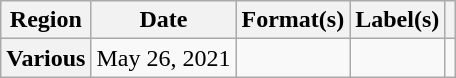<table class="wikitable plainrowheaders">
<tr>
<th>Region</th>
<th>Date</th>
<th>Format(s)</th>
<th>Label(s)</th>
<th></th>
</tr>
<tr>
<th scope="row">Various</th>
<td>May 26, 2021</td>
<td></td>
<td></td>
<td style="text-align: center;"></td>
</tr>
</table>
